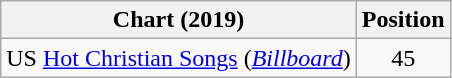<table class="wikitable">
<tr>
<th>Chart (2019)</th>
<th>Position</th>
</tr>
<tr>
<td>US <a href='#'>Hot Christian Songs</a> (<em><a href='#'>Billboard</a></em>)</td>
<td align="center">45</td>
</tr>
</table>
